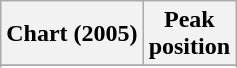<table class="wikitable sortable">
<tr>
<th align="left">Chart (2005)</th>
<th align="center">Peak<br>position</th>
</tr>
<tr>
</tr>
<tr>
</tr>
</table>
